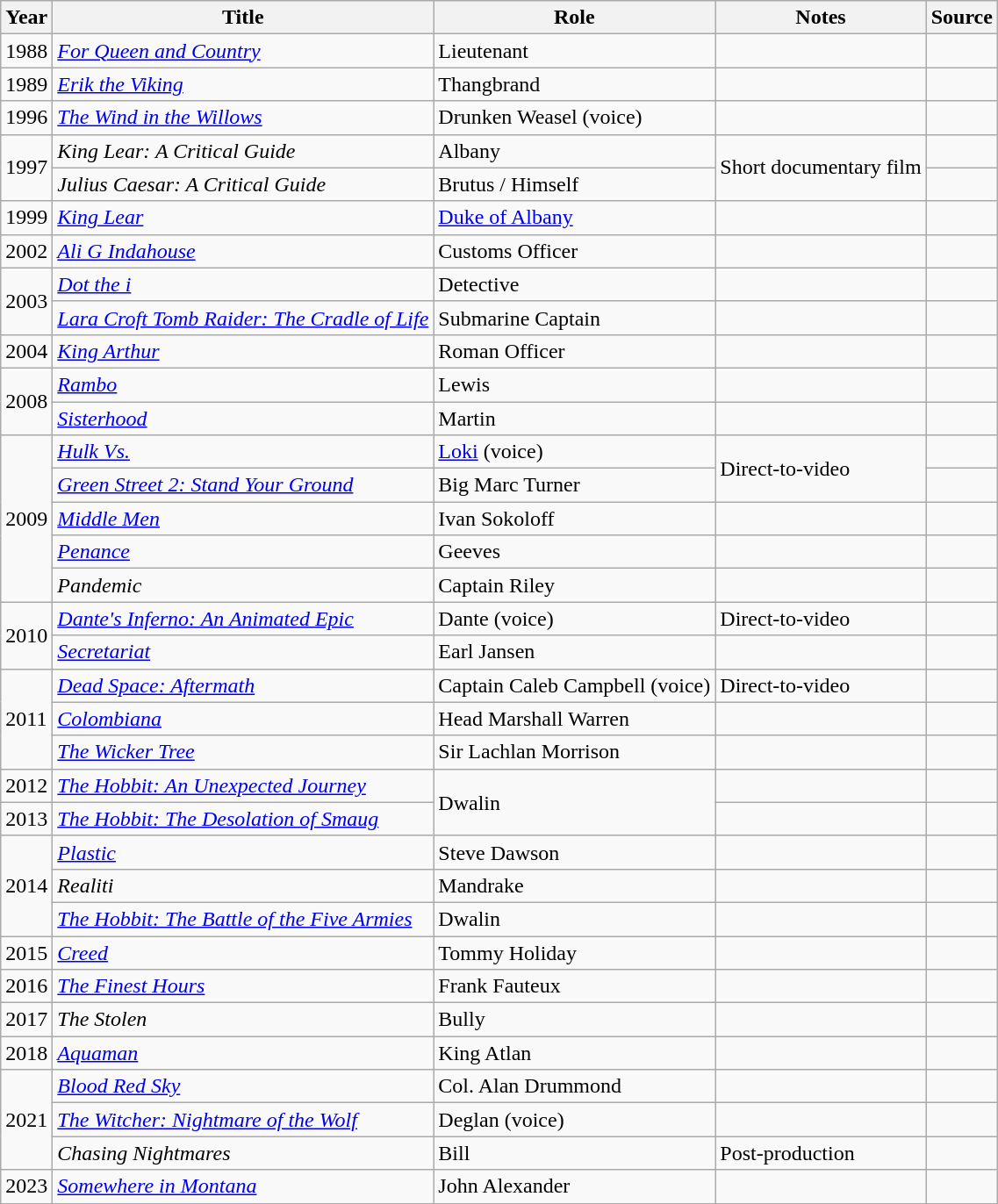<table class="wikitable">
<tr>
<th>Year</th>
<th>Title</th>
<th>Role</th>
<th>Notes</th>
<th>Source</th>
</tr>
<tr>
<td>1988</td>
<td><em><a href='#'>For Queen and Country</a></em></td>
<td>Lieutenant</td>
<td></td>
<td></td>
</tr>
<tr>
<td>1989</td>
<td><em><a href='#'>Erik the Viking</a></em></td>
<td>Thangbrand</td>
<td></td>
<td></td>
</tr>
<tr>
<td>1996</td>
<td><em><a href='#'>The Wind in the Willows</a></em></td>
<td>Drunken Weasel (voice)</td>
<td></td>
<td></td>
</tr>
<tr>
<td rowspan="2">1997</td>
<td><em>King Lear: A Critical Guide</em></td>
<td>Albany</td>
<td rowspan="2">Short documentary film</td>
<td></td>
</tr>
<tr>
<td><em>Julius Caesar: A Critical Guide</em></td>
<td>Brutus / Himself</td>
<td></td>
</tr>
<tr>
<td>1999</td>
<td><em><a href='#'>King Lear</a></em></td>
<td><a href='#'>Duke of Albany</a></td>
<td></td>
<td></td>
</tr>
<tr>
<td>2002</td>
<td><em><a href='#'>Ali G Indahouse</a></em></td>
<td>Customs Officer</td>
<td></td>
<td></td>
</tr>
<tr>
<td rowspan="2">2003</td>
<td><em><a href='#'>Dot the i</a></em></td>
<td>Detective</td>
<td></td>
<td></td>
</tr>
<tr>
<td><em><a href='#'>Lara Croft Tomb Raider: The Cradle of Life</a></em></td>
<td>Submarine Captain</td>
<td></td>
<td></td>
</tr>
<tr>
<td>2004</td>
<td><em><a href='#'>King Arthur</a></em></td>
<td>Roman Officer</td>
<td></td>
<td></td>
</tr>
<tr>
<td rowspan="2">2008</td>
<td><em><a href='#'>Rambo</a></em></td>
<td>Lewis</td>
<td></td>
<td></td>
</tr>
<tr>
<td><em><a href='#'>Sisterhood</a></em></td>
<td>Martin</td>
<td></td>
<td></td>
</tr>
<tr>
<td rowspan="5">2009</td>
<td><em><a href='#'>Hulk Vs.</a></em></td>
<td><a href='#'>Loki</a> (voice)</td>
<td rowspan="2">Direct-to-video</td>
<td></td>
</tr>
<tr>
<td><em><a href='#'>Green Street 2: Stand Your Ground</a></em></td>
<td>Big Marc Turner</td>
<td></td>
</tr>
<tr>
<td><em><a href='#'>Middle Men</a></em></td>
<td>Ivan Sokoloff</td>
<td></td>
<td></td>
</tr>
<tr>
<td><em><a href='#'>Penance</a></em></td>
<td>Geeves</td>
<td></td>
<td></td>
</tr>
<tr>
<td><em>Pandemic</em></td>
<td>Captain Riley</td>
<td></td>
<td></td>
</tr>
<tr>
<td rowspan="2">2010</td>
<td><em><a href='#'>Dante's Inferno: An Animated Epic</a></em></td>
<td>Dante (voice)</td>
<td>Direct-to-video</td>
<td></td>
</tr>
<tr>
<td><em><a href='#'>Secretariat</a></em></td>
<td>Earl Jansen</td>
<td></td>
<td></td>
</tr>
<tr>
<td rowspan="3">2011</td>
<td><em><a href='#'>Dead Space: Aftermath</a></em></td>
<td>Captain Caleb Campbell (voice)</td>
<td>Direct-to-video</td>
<td></td>
</tr>
<tr>
<td><em><a href='#'>Colombiana</a></em></td>
<td>Head Marshall Warren</td>
<td></td>
<td></td>
</tr>
<tr>
<td><em><a href='#'>The Wicker Tree</a></em></td>
<td>Sir Lachlan Morrison</td>
<td></td>
<td></td>
</tr>
<tr>
<td>2012</td>
<td><em><a href='#'>The Hobbit: An Unexpected Journey</a></em></td>
<td rowspan="2">Dwalin</td>
<td></td>
<td></td>
</tr>
<tr>
<td>2013</td>
<td><em><a href='#'>The Hobbit: The Desolation of Smaug</a></em></td>
<td></td>
<td></td>
</tr>
<tr>
<td rowspan="3">2014</td>
<td><em><a href='#'>Plastic</a></em></td>
<td>Steve Dawson</td>
<td></td>
<td></td>
</tr>
<tr>
<td><em>Realiti</em></td>
<td>Mandrake</td>
<td></td>
<td></td>
</tr>
<tr>
<td><em><a href='#'>The Hobbit: The Battle of the Five Armies</a></em></td>
<td>Dwalin</td>
<td></td>
<td></td>
</tr>
<tr>
<td>2015</td>
<td><em><a href='#'>Creed</a></em></td>
<td>Tommy Holiday</td>
<td></td>
<td></td>
</tr>
<tr>
<td>2016</td>
<td><em><a href='#'>The Finest Hours</a></em></td>
<td>Frank Fauteux</td>
<td></td>
<td></td>
</tr>
<tr>
<td>2017</td>
<td><em>The Stolen</em></td>
<td>Bully</td>
<td></td>
<td></td>
</tr>
<tr>
<td>2018</td>
<td><em><a href='#'>Aquaman</a></em></td>
<td>King Atlan</td>
<td></td>
<td></td>
</tr>
<tr>
<td rowspan="3">2021</td>
<td><em><a href='#'>Blood Red Sky</a></em></td>
<td>Col. Alan Drummond</td>
<td></td>
<td></td>
</tr>
<tr>
<td><em><a href='#'>The Witcher: Nightmare of the Wolf</a></em></td>
<td>Deglan (voice)</td>
<td></td>
<td></td>
</tr>
<tr>
<td><em>Chasing Nightmares</em></td>
<td>Bill</td>
<td>Post-production</td>
<td></td>
</tr>
<tr>
<td>2023</td>
<td><em><a href='#'>Somewhere in Montana</a></em></td>
<td>John Alexander</td>
<td></td>
</tr>
</table>
